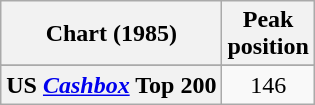<table class="wikitable plainrowheaders sortable" style="text-align:center;">
<tr>
<th scope="col">Chart (1985)</th>
<th scope="col">Peak<br>position</th>
</tr>
<tr>
</tr>
<tr>
</tr>
<tr>
</tr>
<tr>
</tr>
<tr>
</tr>
<tr>
</tr>
<tr>
<th scope="row">US <em><a href='#'>Cashbox</a></em> Top 200</th>
<td>146</td>
</tr>
</table>
